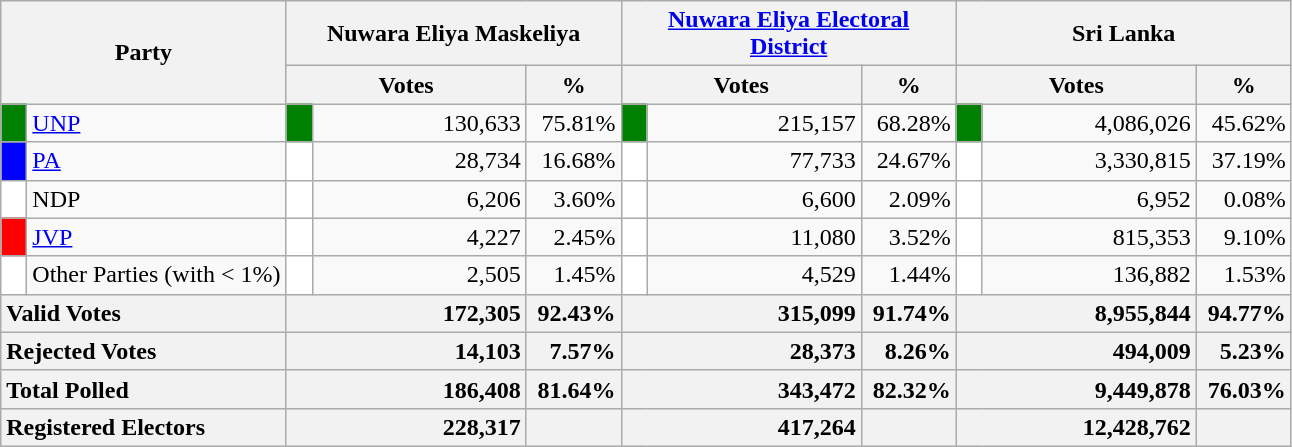<table class="wikitable">
<tr>
<th colspan="2" width="144px"rowspan="2">Party</th>
<th colspan="3" width="216px">Nuwara Eliya Maskeliya</th>
<th colspan="3" width="216px"><a href='#'>Nuwara Eliya Electoral District</a></th>
<th colspan="3" width="216px">Sri Lanka</th>
</tr>
<tr>
<th colspan="2" width="144px">Votes</th>
<th>%</th>
<th colspan="2" width="144px">Votes</th>
<th>%</th>
<th colspan="2" width="144px">Votes</th>
<th>%</th>
</tr>
<tr>
<td style="background-color:green;" width="10px"></td>
<td style="text-align:left;"><a href='#'>UNP</a></td>
<td style="background-color:green;" width="10px"></td>
<td style="text-align:right;">130,633</td>
<td style="text-align:right;">75.81%</td>
<td style="background-color:green;" width="10px"></td>
<td style="text-align:right;">215,157</td>
<td style="text-align:right;">68.28%</td>
<td style="background-color:green;" width="10px"></td>
<td style="text-align:right;">4,086,026</td>
<td style="text-align:right;">45.62%</td>
</tr>
<tr>
<td style="background-color:blue;" width="10px"></td>
<td style="text-align:left;"><a href='#'>PA</a></td>
<td style="background-color:white;" width="10px"></td>
<td style="text-align:right;">28,734</td>
<td style="text-align:right;">16.68%</td>
<td style="background-color:white;" width="10px"></td>
<td style="text-align:right;">77,733</td>
<td style="text-align:right;">24.67%</td>
<td style="background-color:white;" width="10px"></td>
<td style="text-align:right;">3,330,815</td>
<td style="text-align:right;">37.19%</td>
</tr>
<tr>
<td style="background-color:white;" width="10px"></td>
<td style="text-align:left;">NDP</td>
<td style="background-color:white;" width="10px"></td>
<td style="text-align:right;">6,206</td>
<td style="text-align:right;">3.60%</td>
<td style="background-color:white;" width="10px"></td>
<td style="text-align:right;">6,600</td>
<td style="text-align:right;">2.09%</td>
<td style="background-color:white;" width="10px"></td>
<td style="text-align:right;">6,952</td>
<td style="text-align:right;">0.08%</td>
</tr>
<tr>
<td style="background-color:red;" width="10px"></td>
<td style="text-align:left;"><a href='#'>JVP</a></td>
<td style="background-color:white;" width="10px"></td>
<td style="text-align:right;">4,227</td>
<td style="text-align:right;">2.45%</td>
<td style="background-color:white;" width="10px"></td>
<td style="text-align:right;">11,080</td>
<td style="text-align:right;">3.52%</td>
<td style="background-color:white;" width="10px"></td>
<td style="text-align:right;">815,353</td>
<td style="text-align:right;">9.10%</td>
</tr>
<tr>
<td style="background-color:white;" width="10px"></td>
<td style="text-align:left;">Other Parties (with < 1%)</td>
<td style="background-color:white;" width="10px"></td>
<td style="text-align:right;">2,505</td>
<td style="text-align:right;">1.45%</td>
<td style="background-color:white;" width="10px"></td>
<td style="text-align:right;">4,529</td>
<td style="text-align:right;">1.44%</td>
<td style="background-color:white;" width="10px"></td>
<td style="text-align:right;">136,882</td>
<td style="text-align:right;">1.53%</td>
</tr>
<tr>
<th colspan="2" width="144px"style="text-align:left;">Valid Votes</th>
<th style="text-align:right;"colspan="2" width="144px">172,305</th>
<th style="text-align:right;">92.43%</th>
<th style="text-align:right;"colspan="2" width="144px">315,099</th>
<th style="text-align:right;">91.74%</th>
<th style="text-align:right;"colspan="2" width="144px">8,955,844</th>
<th style="text-align:right;">94.77%</th>
</tr>
<tr>
<th colspan="2" width="144px"style="text-align:left;">Rejected Votes</th>
<th style="text-align:right;"colspan="2" width="144px">14,103</th>
<th style="text-align:right;">7.57%</th>
<th style="text-align:right;"colspan="2" width="144px">28,373</th>
<th style="text-align:right;">8.26%</th>
<th style="text-align:right;"colspan="2" width="144px">494,009</th>
<th style="text-align:right;">5.23%</th>
</tr>
<tr>
<th colspan="2" width="144px"style="text-align:left;">Total Polled</th>
<th style="text-align:right;"colspan="2" width="144px">186,408</th>
<th style="text-align:right;">81.64%</th>
<th style="text-align:right;"colspan="2" width="144px">343,472</th>
<th style="text-align:right;">82.32%</th>
<th style="text-align:right;"colspan="2" width="144px">9,449,878</th>
<th style="text-align:right;">76.03%</th>
</tr>
<tr>
<th colspan="2" width="144px"style="text-align:left;">Registered Electors</th>
<th style="text-align:right;"colspan="2" width="144px">228,317</th>
<th></th>
<th style="text-align:right;"colspan="2" width="144px">417,264</th>
<th></th>
<th style="text-align:right;"colspan="2" width="144px">12,428,762</th>
<th></th>
</tr>
</table>
